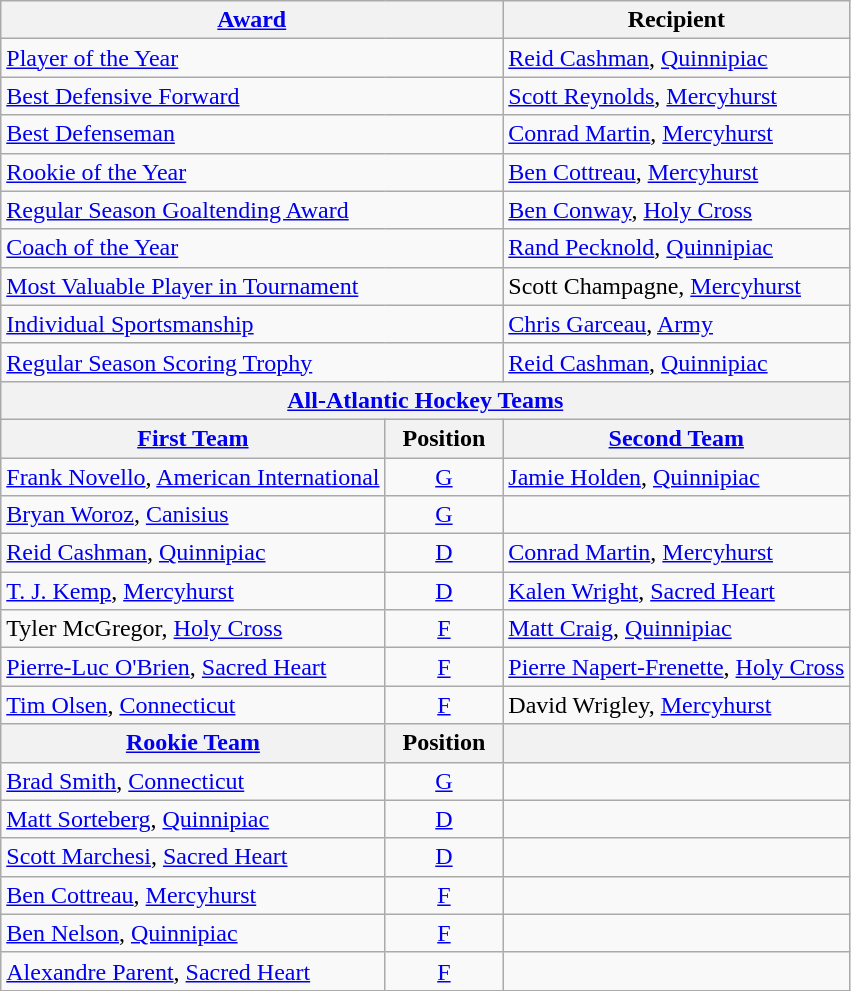<table class="wikitable">
<tr>
<th colspan=2><a href='#'>Award</a></th>
<th>Recipient</th>
</tr>
<tr>
<td colspan=2><a href='#'>Player of the Year</a></td>
<td><a href='#'>Reid Cashman</a>, <a href='#'>Quinnipiac</a></td>
</tr>
<tr>
<td colspan=2><a href='#'>Best Defensive Forward</a></td>
<td><a href='#'>Scott Reynolds</a>, <a href='#'>Mercyhurst</a></td>
</tr>
<tr>
<td colspan=2><a href='#'>Best Defenseman</a></td>
<td><a href='#'>Conrad Martin</a>, <a href='#'>Mercyhurst</a></td>
</tr>
<tr>
<td colspan=2><a href='#'>Rookie of the Year</a></td>
<td><a href='#'>Ben Cottreau</a>, <a href='#'>Mercyhurst</a></td>
</tr>
<tr>
<td colspan=2><a href='#'>Regular Season Goaltending Award</a></td>
<td><a href='#'>Ben Conway</a>, <a href='#'>Holy Cross</a></td>
</tr>
<tr>
<td colspan=2><a href='#'>Coach of the Year</a></td>
<td><a href='#'>Rand Pecknold</a>, <a href='#'>Quinnipiac</a></td>
</tr>
<tr>
<td colspan=2><a href='#'>Most Valuable Player in Tournament</a></td>
<td>Scott Champagne, <a href='#'>Mercyhurst</a></td>
</tr>
<tr>
<td colspan=2><a href='#'>Individual Sportsmanship</a></td>
<td><a href='#'>Chris Garceau</a>, <a href='#'>Army</a></td>
</tr>
<tr>
<td colspan=2><a href='#'>Regular Season Scoring Trophy</a></td>
<td><a href='#'>Reid Cashman</a>, <a href='#'>Quinnipiac</a></td>
</tr>
<tr>
<th colspan=3><a href='#'>All-Atlantic Hockey Teams</a></th>
</tr>
<tr>
<th><a href='#'>First Team</a></th>
<th>  Position  </th>
<th><a href='#'>Second Team</a></th>
</tr>
<tr>
<td><a href='#'>Frank Novello</a>, <a href='#'>American International</a></td>
<td align=center><a href='#'>G</a></td>
<td><a href='#'>Jamie Holden</a>, <a href='#'>Quinnipiac</a></td>
</tr>
<tr>
<td><a href='#'>Bryan Woroz</a>, <a href='#'>Canisius</a></td>
<td align=center><a href='#'>G</a></td>
<td></td>
</tr>
<tr>
<td><a href='#'>Reid Cashman</a>, <a href='#'>Quinnipiac</a></td>
<td align=center><a href='#'>D</a></td>
<td><a href='#'>Conrad Martin</a>, <a href='#'>Mercyhurst</a></td>
</tr>
<tr>
<td><a href='#'>T. J. Kemp</a>, <a href='#'>Mercyhurst</a></td>
<td align=center><a href='#'>D</a></td>
<td><a href='#'>Kalen Wright</a>, <a href='#'>Sacred Heart</a></td>
</tr>
<tr>
<td>Tyler McGregor, <a href='#'>Holy Cross</a></td>
<td align=center><a href='#'>F</a></td>
<td><a href='#'>Matt Craig</a>, <a href='#'>Quinnipiac</a></td>
</tr>
<tr>
<td><a href='#'>Pierre-Luc O'Brien</a>, <a href='#'>Sacred Heart</a></td>
<td align=center><a href='#'>F</a></td>
<td><a href='#'>Pierre Napert-Frenette</a>, <a href='#'>Holy Cross</a></td>
</tr>
<tr>
<td><a href='#'>Tim Olsen</a>, <a href='#'>Connecticut</a></td>
<td align=center><a href='#'>F</a></td>
<td>David Wrigley, <a href='#'>Mercyhurst</a></td>
</tr>
<tr>
<th><a href='#'>Rookie Team</a></th>
<th>  Position  </th>
<th></th>
</tr>
<tr>
<td><a href='#'>Brad Smith</a>, <a href='#'>Connecticut</a></td>
<td align=center><a href='#'>G</a></td>
<td></td>
</tr>
<tr>
<td><a href='#'>Matt Sorteberg</a>, <a href='#'>Quinnipiac</a></td>
<td align=center><a href='#'>D</a></td>
<td></td>
</tr>
<tr>
<td><a href='#'>Scott Marchesi</a>, <a href='#'>Sacred Heart</a></td>
<td align=center><a href='#'>D</a></td>
<td></td>
</tr>
<tr>
<td><a href='#'>Ben Cottreau</a>, <a href='#'>Mercyhurst</a></td>
<td align=center><a href='#'>F</a></td>
<td></td>
</tr>
<tr>
<td><a href='#'>Ben Nelson</a>, <a href='#'>Quinnipiac</a></td>
<td align=center><a href='#'>F</a></td>
<td></td>
</tr>
<tr>
<td><a href='#'>Alexandre Parent</a>, <a href='#'>Sacred Heart</a></td>
<td align=center><a href='#'>F</a></td>
<td></td>
</tr>
</table>
